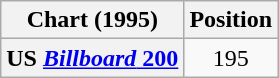<table class="wikitable sortable plainrowheaders" style="text-align:center">
<tr>
<th scope="col">Chart (1995)</th>
<th scope="col">Position</th>
</tr>
<tr>
<th scope="row">US <a href='#'><em>Billboard</em> 200</a></th>
<td>195</td>
</tr>
</table>
